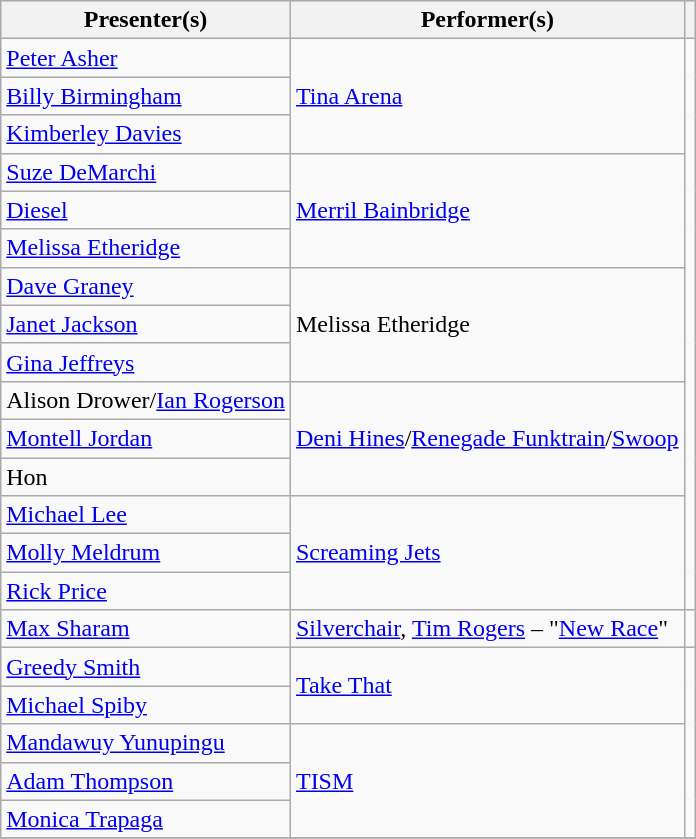<table class="wikitable plainrowheaders">
<tr>
<th scope="col">Presenter(s)</th>
<th scope="col">Performer(s)</th>
<th scope="col"></th>
</tr>
<tr>
<td><a href='#'>Peter Asher</a></td>
<td rowspan="3"><a href='#'>Tina Arena</a></td>
<td rowspan="15"></td>
</tr>
<tr>
<td><a href='#'>Billy Birmingham</a></td>
</tr>
<tr>
<td><a href='#'>Kimberley Davies</a></td>
</tr>
<tr>
<td><a href='#'>Suze DeMarchi</a></td>
<td rowspan="3"><a href='#'>Merril Bainbridge</a></td>
</tr>
<tr>
<td><a href='#'>Diesel</a></td>
</tr>
<tr>
<td><a href='#'>Melissa Etheridge</a></td>
</tr>
<tr>
<td><a href='#'>Dave Graney</a></td>
<td rowspan="3">Melissa Etheridge</td>
</tr>
<tr>
<td><a href='#'>Janet Jackson</a></td>
</tr>
<tr>
<td><a href='#'>Gina Jeffreys</a></td>
</tr>
<tr>
<td>Alison Drower/<a href='#'>Ian Rogerson</a></td>
<td rowspan="3"><a href='#'>Deni Hines</a>/<a href='#'>Renegade Funktrain</a>/<a href='#'>Swoop</a></td>
</tr>
<tr>
<td><a href='#'>Montell Jordan</a></td>
</tr>
<tr>
<td>Hon</td>
</tr>
<tr>
<td><a href='#'>Michael Lee</a></td>
<td rowspan="3"><a href='#'>Screaming Jets</a></td>
</tr>
<tr>
<td><a href='#'>Molly Meldrum</a></td>
</tr>
<tr>
<td><a href='#'>Rick Price</a></td>
</tr>
<tr>
<td><a href='#'>Max Sharam</a></td>
<td><a href='#'>Silverchair</a>, <a href='#'>Tim Rogers</a> – "<a href='#'>New Race</a>"</td>
<td></td>
</tr>
<tr>
<td><a href='#'>Greedy Smith</a></td>
<td rowspan="2"><a href='#'>Take That</a></td>
<td rowspan="5"></td>
</tr>
<tr>
<td><a href='#'>Michael Spiby</a></td>
</tr>
<tr>
<td><a href='#'>Mandawuy Yunupingu</a></td>
<td rowspan="3"><a href='#'>TISM</a></td>
</tr>
<tr>
<td><a href='#'>Adam Thompson</a></td>
</tr>
<tr>
<td><a href='#'>Monica Trapaga</a></td>
</tr>
<tr>
</tr>
</table>
